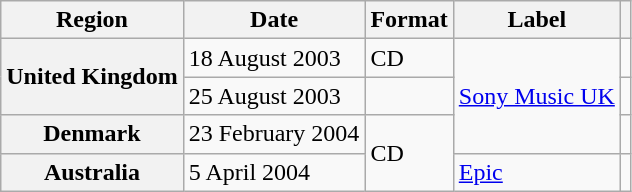<table class="wikitable plainrowheaders">
<tr>
<th scope="col">Region</th>
<th scope="col">Date</th>
<th scope="col">Format</th>
<th scope="col">Label</th>
<th scope="col"></th>
</tr>
<tr>
<th scope="row" rowspan="2">United Kingdom</th>
<td>18 August 2003</td>
<td>CD</td>
<td rowspan="3"><a href='#'>Sony Music UK</a></td>
<td></td>
</tr>
<tr>
<td>25 August 2003</td>
<td></td>
<td></td>
</tr>
<tr>
<th scope="row">Denmark</th>
<td>23 February 2004</td>
<td rowspan="3">CD</td>
<td></td>
</tr>
<tr>
<th scope="row">Australia</th>
<td>5 April 2004</td>
<td><a href='#'>Epic</a></td>
<td></td>
</tr>
</table>
